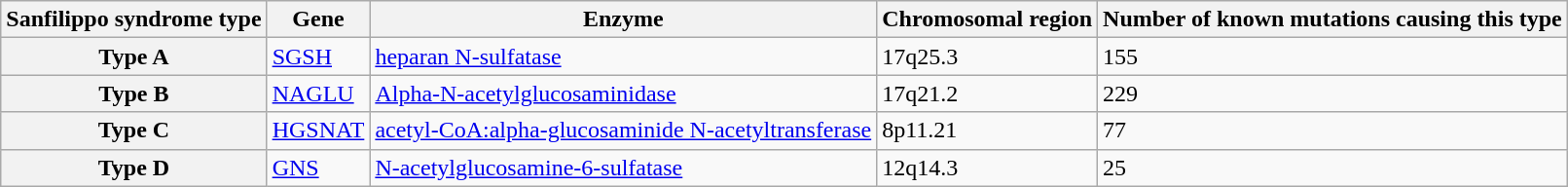<table class="wikitable">
<tr>
<th>Sanfilippo syndrome type</th>
<th>Gene</th>
<th>Enzyme</th>
<th>Chromosomal region</th>
<th>Number of known mutations causing this type</th>
</tr>
<tr>
<th>Type A</th>
<td><a href='#'>SGSH</a></td>
<td><a href='#'>heparan N-sulfatase</a></td>
<td>17q25.3</td>
<td>155</td>
</tr>
<tr>
<th>Type B</th>
<td><a href='#'>NAGLU</a></td>
<td><a href='#'>Alpha-N-acetylglucosaminidase</a></td>
<td>17q21.2</td>
<td>229</td>
</tr>
<tr>
<th>Type C</th>
<td><a href='#'>HGSNAT</a></td>
<td><a href='#'>acetyl-CoA:alpha-glucosaminide N-acetyltransferase</a></td>
<td>8p11.21</td>
<td>77</td>
</tr>
<tr>
<th>Type D</th>
<td><a href='#'>GNS</a></td>
<td><a href='#'>N-acetylglucosamine-6-sulfatase</a></td>
<td>12q14.3</td>
<td>25</td>
</tr>
</table>
